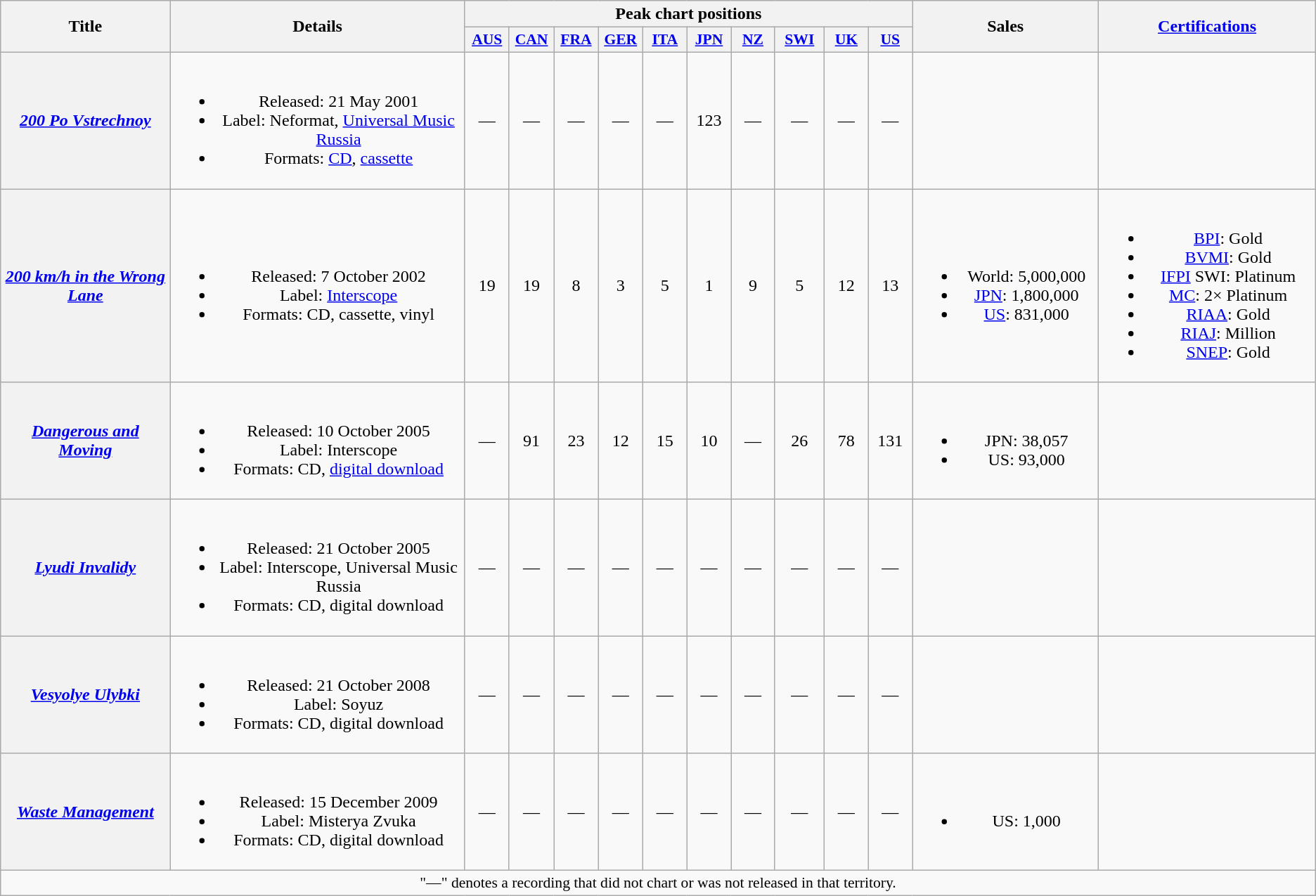<table class="wikitable plainrowheaders" style="text-align:center;">
<tr>
<th scope="col" rowspan="2" style="width:10em;">Title</th>
<th scope="col" rowspan="2" style="width:18em;">Details</th>
<th scope="col" colspan="10">Peak chart positions</th>
<th scope="col" rowspan="2" style="width:11em;">Sales</th>
<th scope="col" rowspan="2" style="width:13em;"><a href='#'>Certifications</a></th>
</tr>
<tr>
<th scope="col" style="width:2.5em;font-size:90%;"><a href='#'>AUS</a><br></th>
<th scope="col" style="width:2.5em;font-size:90%;"><a href='#'>CAN</a><br></th>
<th scope="col" style="width:2.5em;font-size:90%;"><a href='#'>FRA</a><br></th>
<th scope="col" style="width:2.5em;font-size:90%;"><a href='#'>GER</a><br></th>
<th scope="col" style="width:2.5em;font-size:90%;"><a href='#'>ITA</a><br></th>
<th scope="col" style="width:2.5em;font-size:90%;"><a href='#'>JPN</a><br></th>
<th scope="col" style="width:2.5em;font-size:90%;"><a href='#'>NZ</a><br></th>
<th scope="col" style="width:2.9em;font-size:90%;"><a href='#'>SWI</a><br></th>
<th scope="col" style="width:2.5em;font-size:90%;"><a href='#'>UK</a><br></th>
<th scope="col" style="width:2.5em;font-size:90%;"><a href='#'>US</a><br></th>
</tr>
<tr>
<th scope="row"><em><a href='#'>200 Po Vstrechnoy</a></em><br></th>
<td><br><ul><li>Released: 21 May 2001</li><li>Label: Neformat, <a href='#'>Universal Music Russia</a></li><li>Formats: <a href='#'>CD</a>, <a href='#'>cassette</a></li></ul></td>
<td>—</td>
<td>—</td>
<td>—</td>
<td>—</td>
<td>—</td>
<td>123</td>
<td>—</td>
<td>—</td>
<td>—</td>
<td>—</td>
<td></td>
<td></td>
</tr>
<tr>
<th scope="row"><em><a href='#'>200 km/h in the Wrong Lane</a></em></th>
<td><br><ul><li>Released: 7 October 2002</li><li>Label: <a href='#'>Interscope</a></li><li>Formats: CD, cassette, vinyl</li></ul></td>
<td>19</td>
<td>19</td>
<td>8</td>
<td>3</td>
<td>5</td>
<td>1</td>
<td>9</td>
<td>5</td>
<td>12</td>
<td>13</td>
<td><br><ul><li>World: 5,000,000</li><li><a href='#'>JPN</a>: 1,800,000</li><li><a href='#'>US</a>: 831,000</li></ul></td>
<td><br><ul><li><a href='#'>BPI</a>: Gold</li><li><a href='#'>BVMI</a>: Gold</li><li><a href='#'>IFPI</a> SWI: Platinum</li><li><a href='#'>MC</a>: 2× Platinum</li><li><a href='#'>RIAA</a>: Gold</li><li><a href='#'>RIAJ</a>: Million</li><li><a href='#'>SNEP</a>: Gold</li></ul></td>
</tr>
<tr>
<th scope="row"><em><a href='#'>Dangerous and Moving</a></em></th>
<td><br><ul><li>Released: 10 October 2005</li><li>Label: Interscope</li><li>Formats: CD, <a href='#'>digital download</a></li></ul></td>
<td>—</td>
<td>91</td>
<td>23</td>
<td>12</td>
<td>15</td>
<td>10</td>
<td>—</td>
<td>26</td>
<td>78</td>
<td>131</td>
<td><br><ul><li>JPN: 38,057</li><li>US: 93,000</li></ul></td>
<td></td>
</tr>
<tr>
<th scope="row"><em><a href='#'>Lyudi Invalidy</a></em><br></th>
<td><br><ul><li>Released: 21 October 2005</li><li>Label: Interscope, Universal Music Russia</li><li>Formats: CD, digital download</li></ul></td>
<td>—</td>
<td>—</td>
<td>—</td>
<td>—</td>
<td>—</td>
<td>—</td>
<td>—</td>
<td>—</td>
<td>—</td>
<td>—</td>
<td></td>
<td></td>
</tr>
<tr>
<th scope="row"><em><a href='#'>Vesyolye Ulybki</a></em><br></th>
<td><br><ul><li>Released: 21 October 2008</li><li>Label: Soyuz</li><li>Formats: CD, digital download</li></ul></td>
<td>—</td>
<td>—</td>
<td>—</td>
<td>—</td>
<td>—</td>
<td>—</td>
<td>—</td>
<td>—</td>
<td>—</td>
<td>—</td>
<td></td>
<td></td>
</tr>
<tr>
<th scope="row"><em><a href='#'>Waste Management</a></em></th>
<td><br><ul><li>Released: 15 December 2009</li><li>Label: Misterya Zvuka</li><li>Formats: CD, digital download</li></ul></td>
<td>—</td>
<td>—</td>
<td>—</td>
<td>—</td>
<td>—</td>
<td>—</td>
<td>—</td>
<td>—</td>
<td>—</td>
<td>—</td>
<td><br><ul><li>US: 1,000</li></ul></td>
<td></td>
</tr>
<tr>
<td colspan="14" style="font-size:90%">"—" denotes a recording that did not chart or was not released in that territory.</td>
</tr>
</table>
